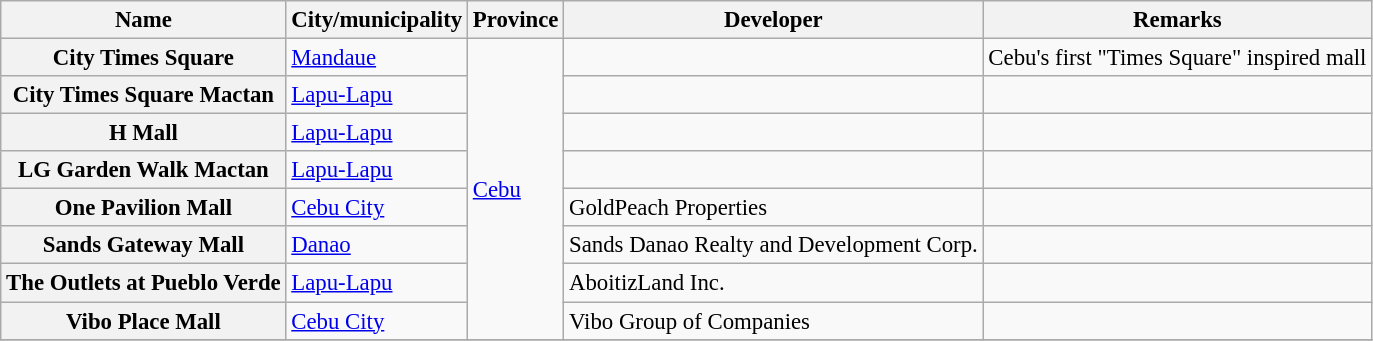<table class="wikitable sortable plainrowheaders" style="font-size:95%;">
<tr>
<th scope="col">Name</th>
<th scope="col">City/municipality</th>
<th scope="col">Province</th>
<th scope="col">Developer</th>
<th scope="col" class="unsortable">Remarks</th>
</tr>
<tr>
<th scope="row">City Times Square</th>
<td><a href='#'>Mandaue</a></td>
<td rowspan="8"><a href='#'>Cebu</a></td>
<td></td>
<td>Cebu's first "Times Square" inspired mall</td>
</tr>
<tr>
<th scope="row">City Times Square Mactan</th>
<td><a href='#'>Lapu-Lapu</a></td>
<td></td>
<td></td>
</tr>
<tr>
<th scope="row">H Mall</th>
<td><a href='#'>Lapu-Lapu</a></td>
<td></td>
<td></td>
</tr>
<tr>
<th scope="row">LG Garden Walk Mactan</th>
<td><a href='#'>Lapu-Lapu</a></td>
<td></td>
<td></td>
</tr>
<tr>
<th scope="row">One Pavilion Mall</th>
<td><a href='#'>Cebu City</a></td>
<td>GoldPeach Properties</td>
<td></td>
</tr>
<tr>
<th scope="row">Sands Gateway Mall</th>
<td><a href='#'>Danao</a></td>
<td>Sands Danao Realty and Development Corp.</td>
<td></td>
</tr>
<tr>
<th scope="row">The Outlets at Pueblo Verde</th>
<td><a href='#'>Lapu-Lapu</a></td>
<td>AboitizLand Inc.</td>
<td></td>
</tr>
<tr>
<th scope="row">Vibo Place Mall </th>
<td><a href='#'>Cebu City</a></td>
<td>Vibo Group of Companies</td>
<td></td>
</tr>
<tr>
</tr>
</table>
